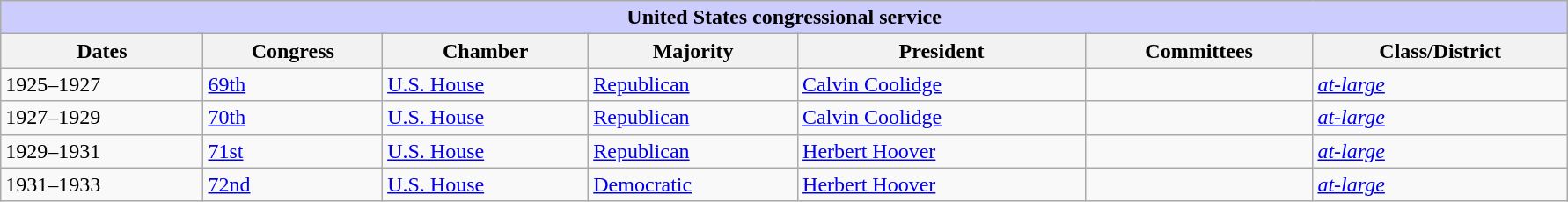<table class=wikitable style="width: 94%" style="text-align: center;" align="center">
<tr bgcolor=#cccccc>
<th colspan=7 style="background: #ccccff;">United States congressional service</th>
</tr>
<tr>
<th><strong>Dates</strong></th>
<th><strong>Congress</strong></th>
<th><strong>Chamber</strong></th>
<th><strong>Majority</strong></th>
<th><strong>President</strong></th>
<th><strong>Committees</strong></th>
<th><strong>Class/District</strong></th>
</tr>
<tr>
<td>1925–1927</td>
<td><a href='#'>69th</a></td>
<td><a href='#'>U.S. House</a></td>
<td><a href='#'>Republican</a></td>
<td><a href='#'>Calvin Coolidge</a></td>
<td></td>
<td><a href='#'><em>at-large</em></a></td>
</tr>
<tr>
<td>1927–1929</td>
<td><a href='#'>70th</a></td>
<td><a href='#'>U.S. House</a></td>
<td><a href='#'>Republican</a></td>
<td><a href='#'>Calvin Coolidge</a></td>
<td></td>
<td><a href='#'><em>at-large</em></a></td>
</tr>
<tr>
<td>1929–1931</td>
<td><a href='#'>71st</a></td>
<td><a href='#'>U.S. House</a></td>
<td><a href='#'>Republican</a></td>
<td><a href='#'>Herbert Hoover</a></td>
<td></td>
<td><a href='#'><em>at-large</em></a></td>
</tr>
<tr>
<td>1931–1933</td>
<td><a href='#'>72nd</a></td>
<td><a href='#'>U.S. House</a></td>
<td><a href='#'>Democratic</a></td>
<td><a href='#'>Herbert Hoover</a></td>
<td></td>
<td><a href='#'><em>at-large</em></a></td>
</tr>
</table>
